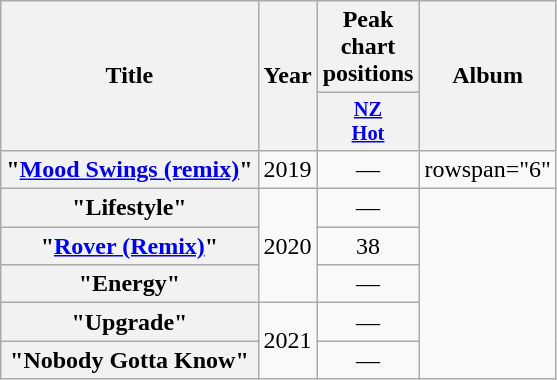<table class="wikitable plainrowheaders" style="text-align:center;">
<tr>
<th scope="col" rowspan="2">Title</th>
<th scope="col" rowspan="2">Year</th>
<th scope="col" colspan="1">Peak chart positions</th>
<th scope="col" rowspan="2">Album</th>
</tr>
<tr>
<th scope="col" style="width:2.75em;font-size:85%;"><a href='#'>NZ<br>Hot</a><br></th>
</tr>
<tr>
<th scope="row">"<a href='#'>Mood Swings (remix)</a>"<br></th>
<td>2019</td>
<td>—</td>
<td>rowspan="6" </td>
</tr>
<tr>
<th scope="row">"Lifestyle"<br></th>
<td rowspan="3">2020</td>
<td>—</td>
</tr>
<tr>
<th scope="row">"<a href='#'>Rover (Remix)</a>"<br></th>
<td>38</td>
</tr>
<tr>
<th scope="row">"Energy"<br></th>
<td>—</td>
</tr>
<tr>
<th scope="row">"Upgrade"<br></th>
<td rowspan="2">2021</td>
<td>—</td>
</tr>
<tr>
<th scope="row">"Nobody Gotta Know"<br></th>
<td>—</td>
</tr>
</table>
